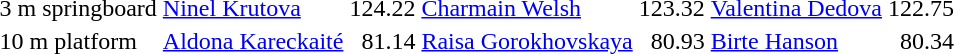<table>
<tr valign="top">
<td>3 m springboard<br></td>
<td><a href='#'>Ninel Krutova</a><br><small></small></td>
<td align="right">124.22</td>
<td><a href='#'>Charmain Welsh</a><br><small></small></td>
<td align="right">123.32</td>
<td><a href='#'>Valentina Dedova</a><br><small></small></td>
<td align="right">122.75</td>
</tr>
<tr valign="top">
<td>10 m platform<br></td>
<td><a href='#'>Aldona Kareckaité</a><br><small></small></td>
<td align="right">81.14</td>
<td><a href='#'>Raisa Gorokhovskaya</a><br><small></small></td>
<td align="right">80.93</td>
<td><a href='#'>Birte Hanson</a><br><small></small></td>
<td align="right">80.34</td>
</tr>
</table>
